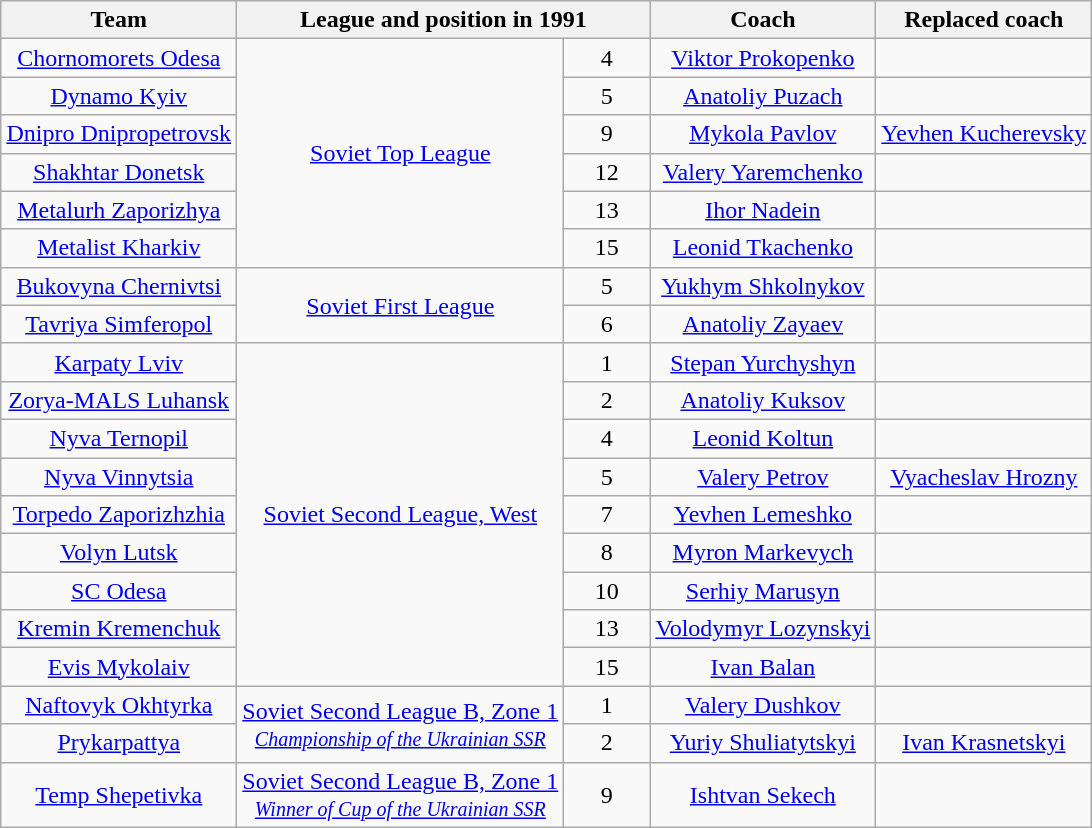<table class="wikitable" style="text-align:center">
<tr>
<th>Team</th>
<th colspan="2">League and position in 1991</th>
<th>Coach</th>
<th>Replaced coach</th>
</tr>
<tr>
<td width=150><a href='#'>Chornomorets Odesa</a></td>
<td rowspan="6"><a href='#'>Soviet Top League</a></td>
<td width=50>4</td>
<td><a href='#'>Viktor Prokopenko</a></td>
<td></td>
</tr>
<tr>
<td><a href='#'>Dynamo Kyiv</a></td>
<td>5</td>
<td><a href='#'>Anatoliy Puzach</a></td>
<td></td>
</tr>
<tr>
<td><a href='#'>Dnipro Dnipropetrovsk</a></td>
<td>9</td>
<td><a href='#'>Mykola Pavlov</a></td>
<td><a href='#'>Yevhen Kucherevsky</a></td>
</tr>
<tr>
<td><a href='#'>Shakhtar Donetsk</a></td>
<td>12</td>
<td><a href='#'>Valery Yaremchenko</a></td>
<td></td>
</tr>
<tr>
<td><a href='#'>Metalurh Zaporizhya</a></td>
<td>13</td>
<td><a href='#'>Ihor Nadein</a></td>
<td></td>
</tr>
<tr>
<td><a href='#'>Metalist Kharkiv</a></td>
<td>15</td>
<td><a href='#'>Leonid Tkachenko</a></td>
<td></td>
</tr>
<tr>
<td><a href='#'>Bukovyna Chernivtsi</a></td>
<td rowspan="2"><a href='#'>Soviet First League</a></td>
<td>5</td>
<td><a href='#'>Yukhym Shkolnykov</a></td>
<td></td>
</tr>
<tr>
<td><a href='#'>Tavriya Simferopol</a></td>
<td>6</td>
<td><a href='#'>Anatoliy Zayaev</a></td>
<td></td>
</tr>
<tr>
<td><a href='#'>Karpaty Lviv</a></td>
<td rowspan="9"><a href='#'>Soviet Second League, West</a></td>
<td>1</td>
<td><a href='#'>Stepan Yurchyshyn</a></td>
<td></td>
</tr>
<tr>
<td><a href='#'>Zorya-MALS Luhansk</a></td>
<td>2</td>
<td><a href='#'>Anatoliy Kuksov</a></td>
<td></td>
</tr>
<tr>
<td><a href='#'>Nyva Ternopil</a></td>
<td>4</td>
<td><a href='#'>Leonid Koltun</a></td>
<td></td>
</tr>
<tr>
<td><a href='#'>Nyva Vinnytsia</a></td>
<td>5</td>
<td><a href='#'>Valery Petrov</a></td>
<td><a href='#'>Vyacheslav Hrozny</a></td>
</tr>
<tr>
<td><a href='#'>Torpedo Zaporizhzhia</a></td>
<td>7</td>
<td><a href='#'>Yevhen Lemeshko</a></td>
<td></td>
</tr>
<tr>
<td><a href='#'>Volyn Lutsk</a></td>
<td>8</td>
<td><a href='#'>Myron Markevych</a></td>
<td></td>
</tr>
<tr>
<td><a href='#'>SC Odesa</a></td>
<td>10</td>
<td><a href='#'>Serhiy Marusyn</a></td>
<td></td>
</tr>
<tr>
<td><a href='#'>Kremin Kremenchuk</a></td>
<td>13</td>
<td><a href='#'>Volodymyr Lozynskyi</a></td>
<td></td>
</tr>
<tr>
<td><a href='#'>Evis Mykolaiv</a></td>
<td>15</td>
<td><a href='#'>Ivan Balan</a></td>
<td></td>
</tr>
<tr>
<td><a href='#'>Naftovyk Okhtyrka</a></td>
<td rowspan="2"><a href='#'>Soviet Second League B, Zone 1</a><br><small><em><a href='#'>Championship of the Ukrainian SSR</a></em></small></td>
<td>1</td>
<td><a href='#'>Valery Dushkov</a></td>
<td></td>
</tr>
<tr>
<td><a href='#'>Prykarpattya</a></td>
<td>2</td>
<td><a href='#'>Yuriy Shuliatytskyi</a></td>
<td><a href='#'>Ivan Krasnetskyi</a></td>
</tr>
<tr>
<td><a href='#'>Temp Shepetivka</a></td>
<td><a href='#'>Soviet Second League B, Zone 1</a><br><small><em><a href='#'>Winner of Cup of the Ukrainian SSR</a></em></small></td>
<td>9</td>
<td><a href='#'>Ishtvan Sekech</a></td>
<td></td>
</tr>
</table>
